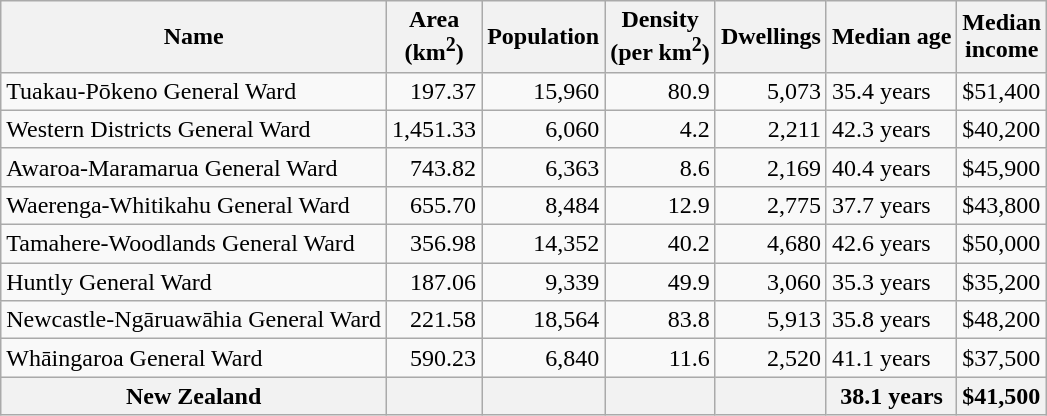<table class="wikitable">
<tr>
<th>Name</th>
<th>Area<br>(km<sup>2</sup>)</th>
<th>Population</th>
<th>Density<br>(per km<sup>2</sup>)</th>
<th>Dwellings</th>
<th>Median age</th>
<th>Median<br>income</th>
</tr>
<tr>
<td>Tuakau-Pōkeno General Ward</td>
<td style="text-align:right;">197.37</td>
<td style="text-align:right;">15,960</td>
<td style="text-align:right;">80.9</td>
<td style="text-align:right;">5,073</td>
<td>35.4 years</td>
<td>$51,400</td>
</tr>
<tr>
<td>Western Districts General Ward</td>
<td style="text-align:right;">1,451.33</td>
<td style="text-align:right;">6,060</td>
<td style="text-align:right;">4.2</td>
<td style="text-align:right;">2,211</td>
<td>42.3 years</td>
<td>$40,200</td>
</tr>
<tr>
<td>Awaroa-Maramarua General Ward</td>
<td style="text-align:right;">743.82</td>
<td style="text-align:right;">6,363</td>
<td style="text-align:right;">8.6</td>
<td style="text-align:right;">2,169</td>
<td>40.4 years</td>
<td>$45,900</td>
</tr>
<tr>
<td>Waerenga-Whitikahu General Ward</td>
<td style="text-align:right;">655.70</td>
<td style="text-align:right;">8,484</td>
<td style="text-align:right;">12.9</td>
<td style="text-align:right;">2,775</td>
<td>37.7 years</td>
<td>$43,800</td>
</tr>
<tr>
<td>Tamahere-Woodlands General Ward</td>
<td style="text-align:right;">356.98</td>
<td style="text-align:right;">14,352</td>
<td style="text-align:right;">40.2</td>
<td style="text-align:right;">4,680</td>
<td>42.6 years</td>
<td>$50,000</td>
</tr>
<tr>
<td>Huntly General Ward</td>
<td style="text-align:right;">187.06</td>
<td style="text-align:right;">9,339</td>
<td style="text-align:right;">49.9</td>
<td style="text-align:right;">3,060</td>
<td>35.3 years</td>
<td>$35,200</td>
</tr>
<tr>
<td>Newcastle-Ngāruawāhia General Ward</td>
<td style="text-align:right;">221.58</td>
<td style="text-align:right;">18,564</td>
<td style="text-align:right;">83.8</td>
<td style="text-align:right;">5,913</td>
<td>35.8 years</td>
<td>$48,200</td>
</tr>
<tr>
<td>Whāingaroa General Ward</td>
<td style="text-align:right;">590.23</td>
<td style="text-align:right;">6,840</td>
<td style="text-align:right;">11.6</td>
<td style="text-align:right;">2,520</td>
<td>41.1 years</td>
<td>$37,500</td>
</tr>
<tr>
<th>New Zealand</th>
<th></th>
<th></th>
<th></th>
<th></th>
<th>38.1 years</th>
<th style="text-align:left;">$41,500</th>
</tr>
</table>
